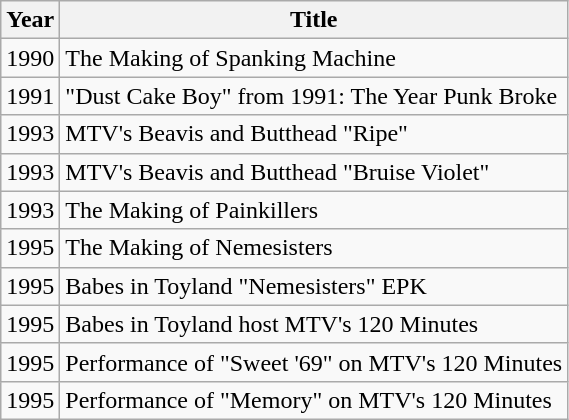<table class="wikitable">
<tr>
<th>Year</th>
<th>Title</th>
</tr>
<tr>
<td>1990</td>
<td>The Making of Spanking Machine</td>
</tr>
<tr>
<td>1991</td>
<td>"Dust Cake Boy" from 1991: The Year Punk Broke</td>
</tr>
<tr>
<td>1993</td>
<td>MTV's Beavis and Butthead "Ripe"</td>
</tr>
<tr>
<td>1993</td>
<td>MTV's Beavis and Butthead "Bruise Violet"</td>
</tr>
<tr>
<td>1993</td>
<td>The Making of Painkillers</td>
</tr>
<tr>
<td>1995</td>
<td>The Making of Nemesisters</td>
</tr>
<tr>
<td>1995</td>
<td>Babes in Toyland "Nemesisters" EPK</td>
</tr>
<tr>
<td>1995</td>
<td>Babes in Toyland host MTV's 120 Minutes</td>
</tr>
<tr>
<td>1995</td>
<td>Performance of "Sweet '69" on MTV's 120 Minutes</td>
</tr>
<tr>
<td>1995</td>
<td>Performance of "Memory" on MTV's 120 Minutes</td>
</tr>
</table>
